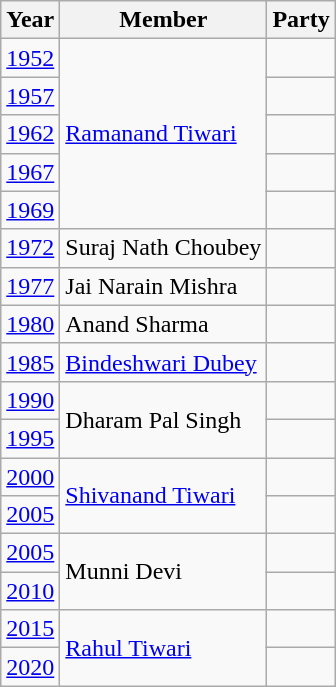<table class="wikitable sortable">
<tr>
<th>Year</th>
<th>Member</th>
<th colspan="2">Party</th>
</tr>
<tr>
<td><a href='#'>1952</a></td>
<td rowspan="5"><a href='#'>Ramanand Tiwari</a></td>
<td></td>
</tr>
<tr>
<td><a href='#'>1957</a></td>
<td></td>
</tr>
<tr>
<td><a href='#'>1962</a></td>
</tr>
<tr>
<td><a href='#'>1967</a></td>
<td></td>
</tr>
<tr>
<td><a href='#'>1969</a></td>
</tr>
<tr>
<td><a href='#'>1972</a></td>
<td>Suraj Nath Choubey</td>
<td></td>
</tr>
<tr>
<td><a href='#'>1977</a></td>
<td>Jai Narain Mishra</td>
<td></td>
</tr>
<tr>
<td><a href='#'>1980</a></td>
<td>Anand Sharma</td>
<td></td>
</tr>
<tr>
<td><a href='#'>1985</a></td>
<td><a href='#'>Bindeshwari Dubey</a></td>
<td></td>
</tr>
<tr>
<td><a href='#'>1990</a></td>
<td rowspan="2">Dharam Pal Singh</td>
<td></td>
</tr>
<tr>
<td><a href='#'>1995</a></td>
<td></td>
</tr>
<tr>
<td><a href='#'>2000</a></td>
<td rowspan="2"><a href='#'>Shivanand Tiwari</a></td>
<td></td>
</tr>
<tr>
<td><a href='#'>2005</a></td>
</tr>
<tr>
<td><a href='#'>2005</a></td>
<td rowspan="2">Munni Devi</td>
<td></td>
</tr>
<tr>
<td><a href='#'>2010</a></td>
</tr>
<tr>
<td><a href='#'>2015</a></td>
<td rowspan="2"><a href='#'>Rahul Tiwari</a></td>
<td></td>
</tr>
<tr>
<td><a href='#'>2020</a></td>
</tr>
</table>
